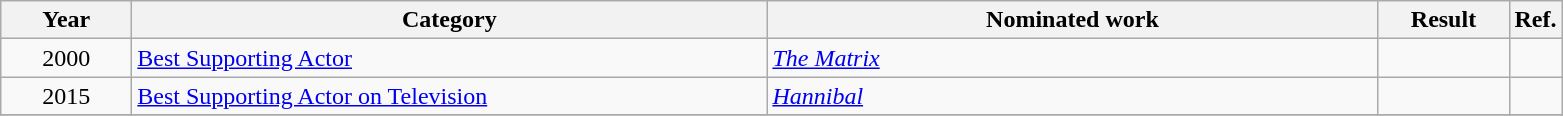<table class=wikitable>
<tr>
<th scope="col" style="width:5em;">Year</th>
<th scope="col" style="width:26em;">Category</th>
<th scope="col" style="width:25em;">Nominated work</th>
<th scope="col" style="width:5em;">Result</th>
<th>Ref.</th>
</tr>
<tr>
<td style="text-align:center;">2000</td>
<td><a href='#'>Best Supporting Actor</a></td>
<td><em><a href='#'>The Matrix</a></em></td>
<td></td>
<td></td>
</tr>
<tr>
<td style="text-align:center;">2015</td>
<td><a href='#'>Best Supporting Actor on Television</a></td>
<td><em><a href='#'>Hannibal</a></em></td>
<td></td>
<td></td>
</tr>
<tr>
</tr>
</table>
